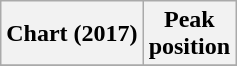<table class="wikitable plainrowheaders">
<tr>
<th>Chart (2017)</th>
<th>Peak<br>position</th>
</tr>
<tr>
</tr>
</table>
